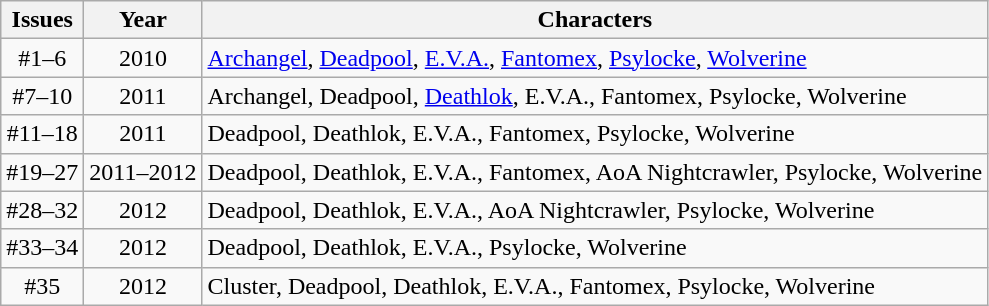<table class="wikitable">
<tr>
<th>Issues</th>
<th>Year</th>
<th>Characters</th>
</tr>
<tr>
<td align=center>#1–6</td>
<td align=center>2010</td>
<td><a href='#'>Archangel</a>, <a href='#'>Deadpool</a>, <a href='#'>E.V.A.</a>, <a href='#'>Fantomex</a>, <a href='#'>Psylocke</a>, <a href='#'>Wolverine</a></td>
</tr>
<tr>
<td align=center>#7–10</td>
<td align=center>2011</td>
<td>Archangel, Deadpool, <a href='#'>Deathlok</a>, E.V.A., Fantomex, Psylocke, Wolverine</td>
</tr>
<tr>
<td align=center>#11–18</td>
<td align=center>2011</td>
<td>Deadpool, Deathlok, E.V.A., Fantomex, Psylocke, Wolverine</td>
</tr>
<tr>
<td align=center>#19–27</td>
<td align=center>2011–2012</td>
<td>Deadpool, Deathlok, E.V.A., Fantomex, AoA Nightcrawler, Psylocke, Wolverine</td>
</tr>
<tr>
<td align=center>#28–32</td>
<td align=center>2012</td>
<td>Deadpool, Deathlok, E.V.A., AoA Nightcrawler, Psylocke, Wolverine</td>
</tr>
<tr>
<td align=center>#33–34</td>
<td align=center>2012</td>
<td>Deadpool, Deathlok, E.V.A., Psylocke, Wolverine</td>
</tr>
<tr>
<td align=center>#35</td>
<td align=center>2012</td>
<td>Cluster, Deadpool, Deathlok, E.V.A., Fantomex, Psylocke, Wolverine</td>
</tr>
</table>
